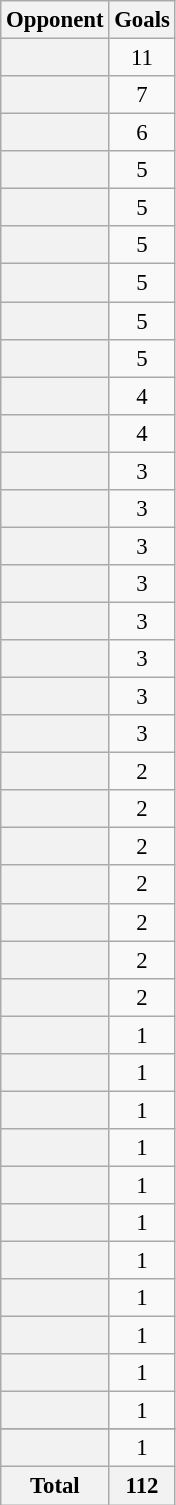<table class="wikitable plainrowheaders sortable" style="text-align:center; font-size:95%">
<tr>
<th scope="col">Opponent</th>
<th scope="col">Goals</th>
</tr>
<tr>
<th scope="row"></th>
<td>11</td>
</tr>
<tr>
<th scope="row"></th>
<td>7</td>
</tr>
<tr>
<th scope="row"></th>
<td>6</td>
</tr>
<tr>
<th scope="row"></th>
<td>5</td>
</tr>
<tr>
<th scope="row"></th>
<td>5</td>
</tr>
<tr>
<th scope="row"></th>
<td>5</td>
</tr>
<tr>
<th scope="row"></th>
<td>5</td>
</tr>
<tr>
<th scope="row"></th>
<td>5</td>
</tr>
<tr>
<th scope="row"></th>
<td>5</td>
</tr>
<tr>
<th scope="row"></th>
<td>4</td>
</tr>
<tr>
<th scope="row"></th>
<td>4</td>
</tr>
<tr>
<th scope="row"></th>
<td>3</td>
</tr>
<tr>
<th scope="row"></th>
<td>3</td>
</tr>
<tr>
<th scope="row"></th>
<td>3</td>
</tr>
<tr>
<th scope="row"></th>
<td>3</td>
</tr>
<tr>
<th scope="row"></th>
<td>3</td>
</tr>
<tr>
<th scope="row"></th>
<td>3</td>
</tr>
<tr>
<th scope="row"></th>
<td>3</td>
</tr>
<tr>
<th scope="row"></th>
<td>3</td>
</tr>
<tr>
<th scope="row"></th>
<td>2</td>
</tr>
<tr>
<th scope="row"></th>
<td>2</td>
</tr>
<tr>
<th scope="row"></th>
<td>2</td>
</tr>
<tr>
<th scope="row"></th>
<td>2</td>
</tr>
<tr>
<th scope="row"></th>
<td>2</td>
</tr>
<tr>
<th scope="row"></th>
<td>2</td>
</tr>
<tr>
<th scope="row"></th>
<td>2</td>
</tr>
<tr>
<th scope="row"></th>
<td>1</td>
</tr>
<tr>
<th scope="row"></th>
<td>1</td>
</tr>
<tr>
<th scope="row"></th>
<td>1</td>
</tr>
<tr>
<th scope="row"></th>
<td>1</td>
</tr>
<tr>
<th scope="row"></th>
<td>1</td>
</tr>
<tr>
<th scope="row"></th>
<td>1</td>
</tr>
<tr>
<th scope="row"></th>
<td>1</td>
</tr>
<tr>
<th scope="row"></th>
<td>1</td>
</tr>
<tr>
<th scope="row"></th>
<td>1</td>
</tr>
<tr>
<th scope="row"></th>
<td>1</td>
</tr>
<tr>
<th scope="row"></th>
<td>1</td>
</tr>
<tr>
</tr>
<tr>
<th scope="row"></th>
<td>1</td>
</tr>
<tr>
<th>Total</th>
<th>112</th>
</tr>
</table>
